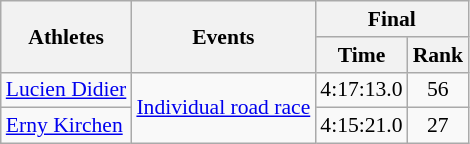<table class=wikitable style=font-size:90%>
<tr>
<th rowspan=2>Athletes</th>
<th rowspan=2>Events</th>
<th colspan=2>Final</th>
</tr>
<tr>
<th>Time</th>
<th>Rank</th>
</tr>
<tr>
<td rowspan=1><a href='#'>Lucien Didier</a></td>
<td rowspan=2><a href='#'>Individual road race</a></td>
<td align=center>4:17:13.0</td>
<td align=center>56</td>
</tr>
<tr>
<td rowspan=1><a href='#'>Erny Kirchen</a></td>
<td align=center>4:15:21.0</td>
<td align=center>27</td>
</tr>
</table>
